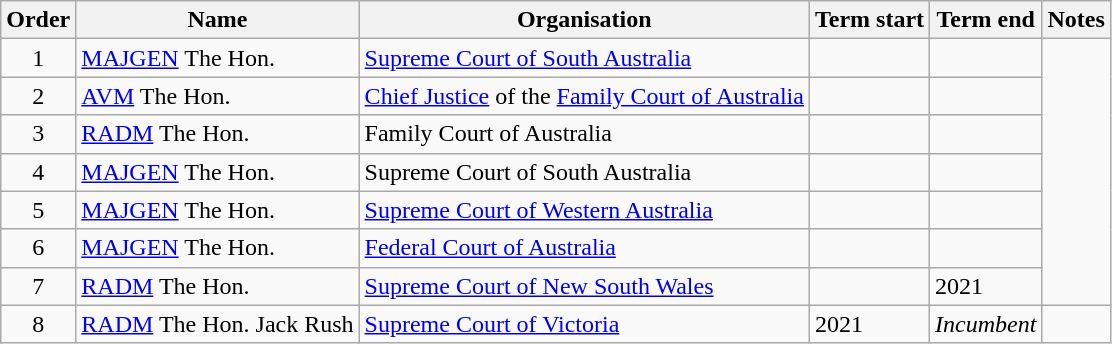<table class="wikitable sortable">
<tr>
<th>Order</th>
<th>Name</th>
<th>Organisation</th>
<th>Term start</th>
<th>Term end</th>
<th>Notes</th>
</tr>
<tr>
<td align=center>1</td>
<td><a href='#'>MAJGEN</a> The Hon.  </td>
<td><a href='#'>Supreme Court of South Australia</a></td>
<td></td>
<td></td>
<td rowspan=7></td>
</tr>
<tr>
<td align=center>2</td>
<td><a href='#'>AVM</a> The Hon.  </td>
<td><a href='#'>Chief Justice</a> of the <a href='#'>Family Court of Australia</a></td>
<td></td>
<td></td>
</tr>
<tr>
<td align=center>3</td>
<td><a href='#'>RADM</a> The Hon.  </td>
<td>Family Court of Australia</td>
<td></td>
<td></td>
</tr>
<tr>
<td align=center>4</td>
<td><a href='#'>MAJGEN</a> The Hon.  </td>
<td>Supreme Court of South Australia</td>
<td></td>
<td></td>
</tr>
<tr>
<td align=center>5</td>
<td><a href='#'>MAJGEN</a> The Hon.  </td>
<td><a href='#'>Supreme Court of Western Australia</a></td>
<td></td>
<td></td>
</tr>
<tr>
<td align=center>6</td>
<td><a href='#'>MAJGEN</a> The Hon.  </td>
<td><a href='#'>Federal Court of Australia</a></td>
<td></td>
<td></td>
</tr>
<tr>
<td align=center>7</td>
<td><a href='#'>RADM</a> The Hon.  </td>
<td><a href='#'>Supreme Court of New South Wales</a></td>
<td></td>
<td>2021</td>
</tr>
<tr>
<td align=center>8</td>
<td><a href='#'>RADM</a> The Hon. Jack Rush </td>
<td><a href='#'>Supreme Court of Victoria</a></td>
<td>2021</td>
<td><em>Incumbent</em></td>
<td></td>
</tr>
</table>
